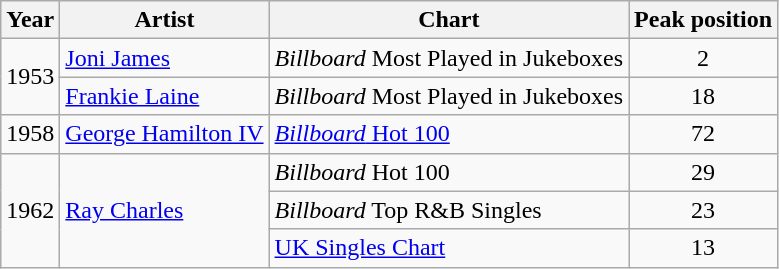<table class="wikitable">
<tr>
<th>Year</th>
<th>Artist</th>
<th>Chart</th>
<th>Peak position</th>
</tr>
<tr>
<td rowspan=2>1953</td>
<td><a href='#'>Joni James</a></td>
<td><em>Billboard</em> Most Played in Jukeboxes</td>
<td align="center">2</td>
</tr>
<tr>
<td><a href='#'>Frankie Laine</a></td>
<td><em>Billboard</em> Most Played in Jukeboxes</td>
<td align="center">18</td>
</tr>
<tr>
<td>1958</td>
<td><a href='#'>George Hamilton IV</a></td>
<td><a href='#'><em>Billboard</em> Hot 100</a></td>
<td align="center">72</td>
</tr>
<tr>
<td rowspan=3>1962</td>
<td rowspan=3><a href='#'>Ray Charles</a></td>
<td><em>Billboard</em> Hot 100</td>
<td align="center">29</td>
</tr>
<tr>
<td><em>Billboard</em> Top R&B Singles</td>
<td align="center">23</td>
</tr>
<tr>
<td><a href='#'>UK Singles Chart</a></td>
<td align="center">13</td>
</tr>
</table>
